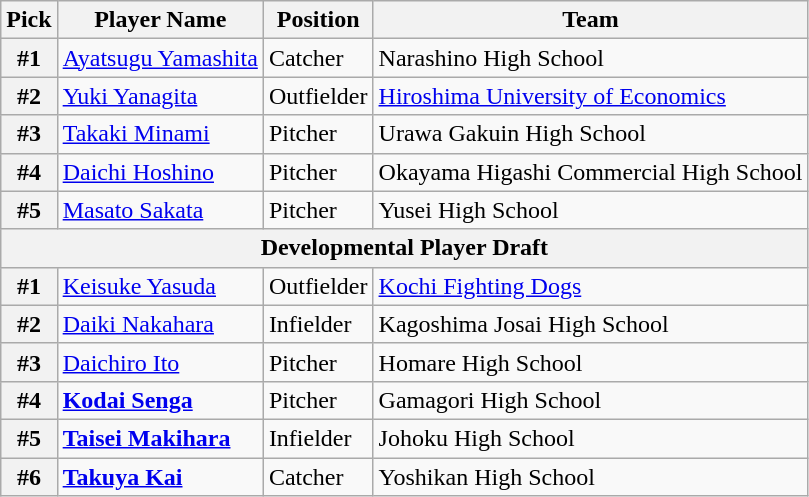<table class="wikitable">
<tr>
<th>Pick</th>
<th>Player Name</th>
<th>Position</th>
<th>Team</th>
</tr>
<tr>
<th>#1</th>
<td><a href='#'>Ayatsugu Yamashita</a></td>
<td>Catcher</td>
<td>Narashino High School</td>
</tr>
<tr>
<th>#2</th>
<td><a href='#'>Yuki Yanagita</a></td>
<td>Outfielder</td>
<td><a href='#'>Hiroshima University of Economics</a></td>
</tr>
<tr>
<th>#3</th>
<td><a href='#'>Takaki Minami</a></td>
<td>Pitcher</td>
<td>Urawa Gakuin High School</td>
</tr>
<tr>
<th>#4</th>
<td><a href='#'>Daichi Hoshino</a></td>
<td>Pitcher</td>
<td>Okayama Higashi Commercial High School</td>
</tr>
<tr>
<th>#5</th>
<td><a href='#'>Masato Sakata</a></td>
<td>Pitcher</td>
<td>Yusei High School</td>
</tr>
<tr>
<th colspan="5">Developmental Player Draft</th>
</tr>
<tr>
<th>#1</th>
<td><a href='#'>Keisuke Yasuda</a></td>
<td>Outfielder</td>
<td><a href='#'>Kochi Fighting Dogs</a></td>
</tr>
<tr>
<th>#2</th>
<td><a href='#'>Daiki Nakahara</a></td>
<td>Infielder</td>
<td>Kagoshima Josai High School</td>
</tr>
<tr>
<th>#3</th>
<td><a href='#'>Daichiro Ito</a></td>
<td>Pitcher</td>
<td>Homare High School</td>
</tr>
<tr>
<th>#4</th>
<td><strong><a href='#'>Kodai Senga</a></strong></td>
<td>Pitcher</td>
<td>Gamagori High School</td>
</tr>
<tr>
<th>#5</th>
<td><strong><a href='#'>Taisei Makihara</a></strong></td>
<td>Infielder</td>
<td>Johoku High School</td>
</tr>
<tr>
<th>#6</th>
<td><strong><a href='#'>Takuya Kai</a></strong></td>
<td>Catcher</td>
<td>Yoshikan High School</td>
</tr>
</table>
